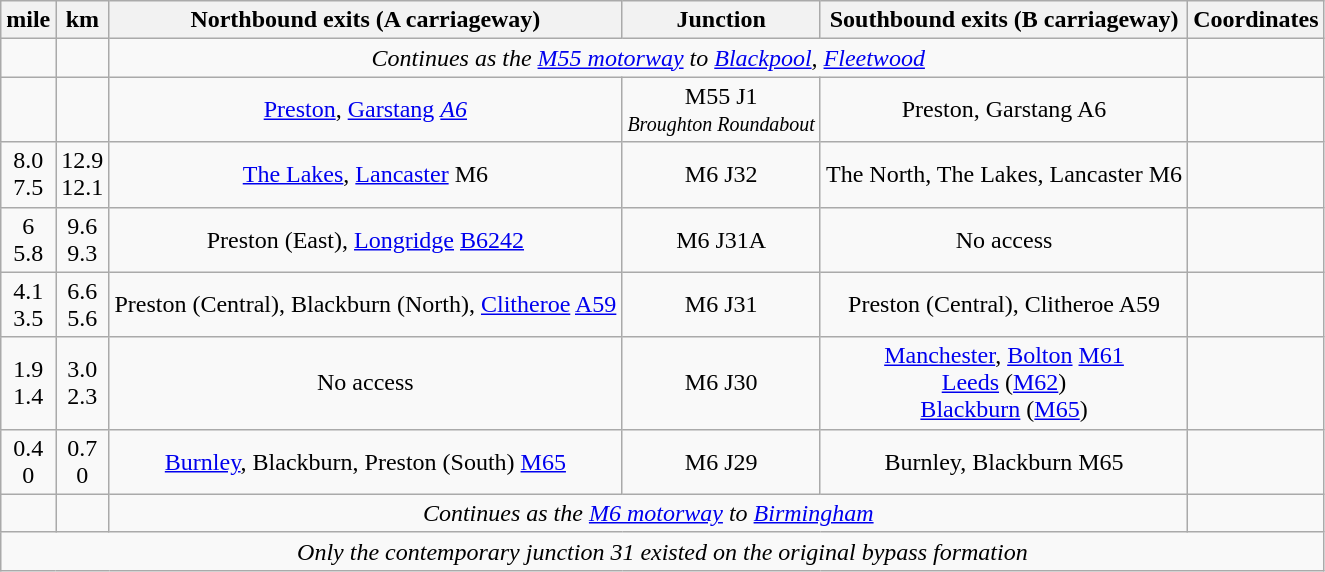<table style="margin-left:1em; margin-bottom:1em;" class="wikitable">
<tr>
<th>mile</th>
<th>km</th>
<th>Northbound exits (A carriageway)</th>
<th>Junction</th>
<th>Southbound exits (B carriageway)</th>
<th>Coordinates</th>
</tr>
<tr style="text-align:center;">
<td></td>
<td></td>
<td colspan="3"><em>Continues as the <a href='#'>M55 motorway</a> to <a href='#'>Blackpool</a>, <a href='#'>Fleetwood</a></em></td>
<td></td>
</tr>
<tr style="text-align:center;">
<td></td>
<td></td>
<td><a href='#'>Preston</a>, <a href='#'>Garstang</a> <em><a href='#'>A6</a></em></td>
<td>M55 J1<br><small><em>Broughton Roundabout</em></small></td>
<td>Preston, Garstang A6</td>
<td></td>
</tr>
<tr style="text-align:center;">
<td>8.0<br>7.5</td>
<td>12.9 <br> 12.1</td>
<td><a href='#'>The Lakes</a>, <a href='#'>Lancaster</a> M6</td>
<td>M6 J32<br></td>
<td>The North, The Lakes, Lancaster M6</td>
<td><small></small></td>
</tr>
<tr style="text-align:center;">
<td>6<br>5.8</td>
<td>9.6 <br> 9.3</td>
<td>Preston (East), <a href='#'>Longridge</a> <a href='#'>B6242</a></td>
<td>M6 J31A</td>
<td> No access</td>
<td><small></small></td>
</tr>
<tr style="text-align:center;">
<td>4.1<br>3.5</td>
<td>6.6<br>5.6</td>
<td>Preston (Central), Blackburn (North), <a href='#'>Clitheroe</a> <a href='#'>A59</a></td>
<td>M6 J31</td>
<td>Preston (Central), Clitheroe A59</td>
<td><small></small></td>
</tr>
<tr style="text-align:center;">
<td>1.9<br>1.4</td>
<td>3.0 <br> 2.3</td>
<td> No access</td>
<td>M6 J30</td>
<td><a href='#'>Manchester</a>, <a href='#'>Bolton</a> <a href='#'>M61</a> <br><a href='#'>Leeds</a> (<a href='#'>M62</a>) <br><a href='#'>Blackburn</a> (<a href='#'>M65</a>)</td>
<td><small></small></td>
</tr>
<tr style="text-align:center;">
<td>0.4<br>0</td>
<td>0.7 <br> 0</td>
<td><a href='#'>Burnley</a>, Blackburn, Preston (South) <a href='#'>M65</a></td>
<td>M6 J29</td>
<td>Burnley, Blackburn M65</td>
<td><small></small></td>
</tr>
<tr style="text-align:center;">
<td></td>
<td></td>
<td colspan="3"><em>Continues as the <a href='#'>M6 motorway</a> to <a href='#'>Birmingham</a></em></td>
<td></td>
</tr>
<tr style="text-align:center;">
<td colspan="6"><em>Only the contemporary junction 31 existed on the original bypass formation</em></td>
</tr>
</table>
